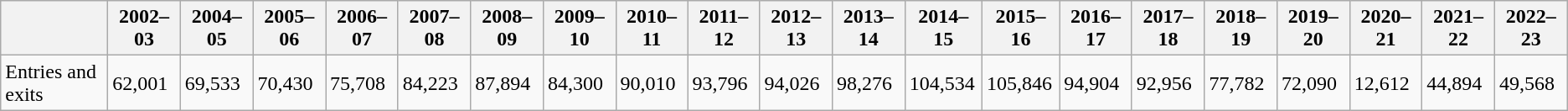<table class="wikitable">
<tr>
<th></th>
<th>2002–03</th>
<th>2004–05</th>
<th>2005–06</th>
<th>2006–07</th>
<th>2007–08</th>
<th>2008–09</th>
<th>2009–10</th>
<th>2010–11</th>
<th>2011–12</th>
<th>2012–13</th>
<th>2013–14</th>
<th>2014–15</th>
<th>2015–16</th>
<th>2016–17</th>
<th>2017–18</th>
<th>2018–19</th>
<th>2019–20</th>
<th>2020–21</th>
<th>2021–22</th>
<th>2022–23</th>
</tr>
<tr>
<td>Entries and exits</td>
<td>62,001</td>
<td>69,533</td>
<td>70,430</td>
<td>75,708</td>
<td>84,223</td>
<td>87,894</td>
<td>84,300</td>
<td>90,010</td>
<td>93,796</td>
<td>94,026</td>
<td>98,276</td>
<td>104,534</td>
<td>105,846</td>
<td>94,904</td>
<td>92,956</td>
<td>77,782</td>
<td>72,090</td>
<td>12,612</td>
<td>44,894</td>
<td>49,568</td>
</tr>
</table>
